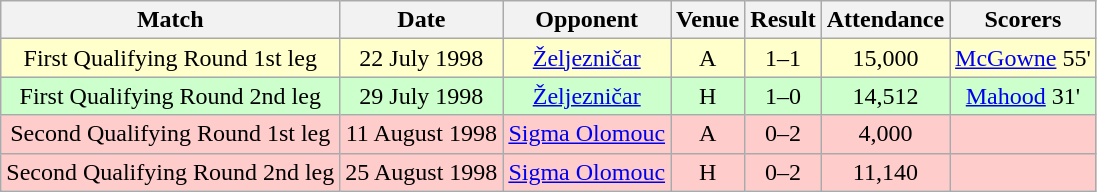<table class="wikitable" style="font-size:100%; text-align:center">
<tr>
<th>Match</th>
<th>Date</th>
<th>Opponent</th>
<th>Venue</th>
<th>Result</th>
<th>Attendance</th>
<th>Scorers</th>
</tr>
<tr style="background: #FFFFCC;">
<td>First Qualifying Round 1st leg</td>
<td>22 July 1998</td>
<td> <a href='#'>Željezničar</a></td>
<td>A</td>
<td>1–1</td>
<td>15,000</td>
<td><a href='#'>McGowne</a> 55'</td>
</tr>
<tr style="background: #CCFFCC;">
<td>First Qualifying Round 2nd leg</td>
<td>29 July 1998</td>
<td> <a href='#'>Željezničar</a></td>
<td>H</td>
<td>1–0</td>
<td>14,512</td>
<td><a href='#'>Mahood</a> 31'</td>
</tr>
<tr style="background: #FFCCCC;">
<td>Second Qualifying Round 1st leg</td>
<td>11 August 1998</td>
<td> <a href='#'>Sigma Olomouc</a></td>
<td>A</td>
<td>0–2</td>
<td>4,000</td>
<td></td>
</tr>
<tr style="background: #FFCCCC;">
<td>Second Qualifying Round 2nd leg</td>
<td>25 August 1998</td>
<td> <a href='#'>Sigma Olomouc</a></td>
<td>H</td>
<td>0–2</td>
<td>11,140</td>
<td></td>
</tr>
</table>
